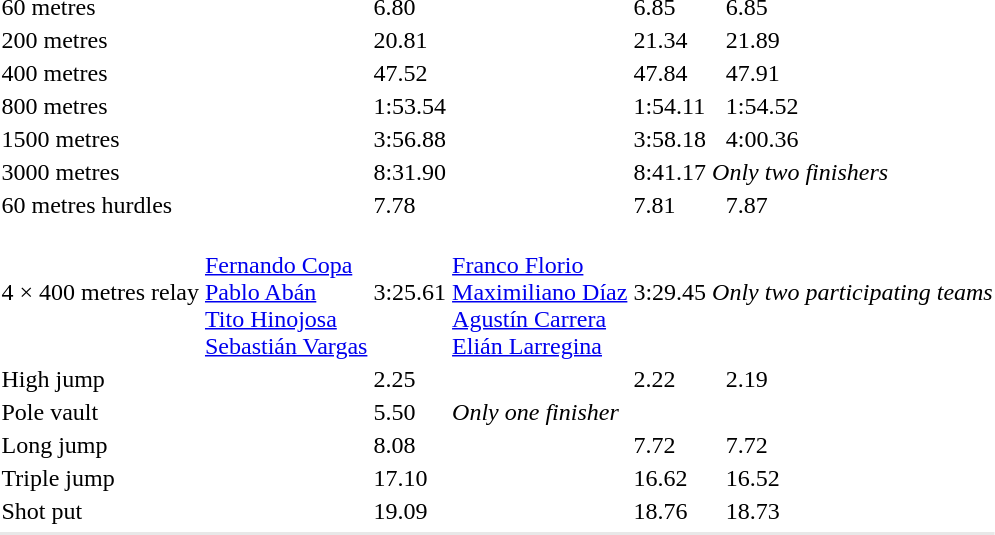<table>
<tr>
<td>60 metres</td>
<td></td>
<td>6.80</td>
<td></td>
<td>6.85</td>
<td></td>
<td>6.85</td>
</tr>
<tr>
<td>200 metres</td>
<td></td>
<td>20.81</td>
<td></td>
<td>21.34</td>
<td></td>
<td>21.89</td>
</tr>
<tr>
<td>400 metres</td>
<td></td>
<td>47.52 </td>
<td></td>
<td>47.84</td>
<td></td>
<td>47.91</td>
</tr>
<tr>
<td>800 metres</td>
<td></td>
<td>1:53.54</td>
<td></td>
<td>1:54.11 </td>
<td></td>
<td>1:54.52</td>
</tr>
<tr>
<td>1500 metres</td>
<td></td>
<td>3:56.88</td>
<td></td>
<td>3:58.18 </td>
<td></td>
<td>4:00.36</td>
</tr>
<tr>
<td>3000 metres</td>
<td></td>
<td>8:31.90</td>
<td></td>
<td>8:41.17</td>
<td colspan=2><em>Only two finishers</em></td>
</tr>
<tr>
<td>60 metres hurdles</td>
<td></td>
<td>7.78</td>
<td></td>
<td>7.81</td>
<td></td>
<td>7.87 </td>
</tr>
<tr>
<td>4 × 400 metres relay</td>
<td><br><a href='#'>Fernando Copa</a><br><a href='#'>Pablo Abán</a><br><a href='#'>Tito Hinojosa</a><br><a href='#'>Sebastián Vargas</a></td>
<td>3:25.61</td>
<td><br><a href='#'>Franco Florio</a><br><a href='#'>Maximiliano Díaz</a><br><a href='#'>Agustín Carrera</a><br><a href='#'>Elián Larregina</a></td>
<td>3:29.45 </td>
<td colspan=2><em>Only two participating teams</em></td>
</tr>
<tr>
<td>High jump</td>
<td></td>
<td>2.25</td>
<td></td>
<td>2.22 </td>
<td></td>
<td>2.19</td>
</tr>
<tr>
<td>Pole vault</td>
<td></td>
<td>5.50</td>
<td colspan=2><em>Only one finisher</em></td>
<td colspan=2></td>
</tr>
<tr>
<td>Long jump</td>
<td></td>
<td>8.08</td>
<td></td>
<td>7.72</td>
<td></td>
<td>7.72</td>
</tr>
<tr>
<td>Triple jump</td>
<td></td>
<td>17.10</td>
<td></td>
<td>16.62</td>
<td></td>
<td>16.52 </td>
</tr>
<tr>
<td>Shot put</td>
<td></td>
<td>19.09</td>
<td></td>
<td>18.76</td>
<td></td>
<td>18.73</td>
</tr>
<tr>
</tr>
<tr bgcolor= e8e8e8>
<td colspan=7></td>
</tr>
</table>
